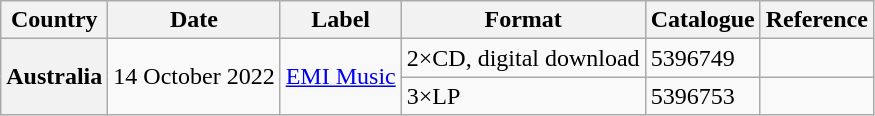<table class="wikitable plainrowheaders">
<tr>
<th>Country</th>
<th>Date</th>
<th>Label</th>
<th>Format</th>
<th>Catalogue</th>
<th>Reference</th>
</tr>
<tr>
<th scope="row" rowspan="2">Australia</th>
<td rowspan="2">14 October 2022</td>
<td rowspan="2"><a href='#'>EMI Music</a></td>
<td>2×CD, digital download</td>
<td>5396749</td>
<td></td>
</tr>
<tr>
<td>3×LP</td>
<td>5396753</td>
<td></td>
</tr>
</table>
